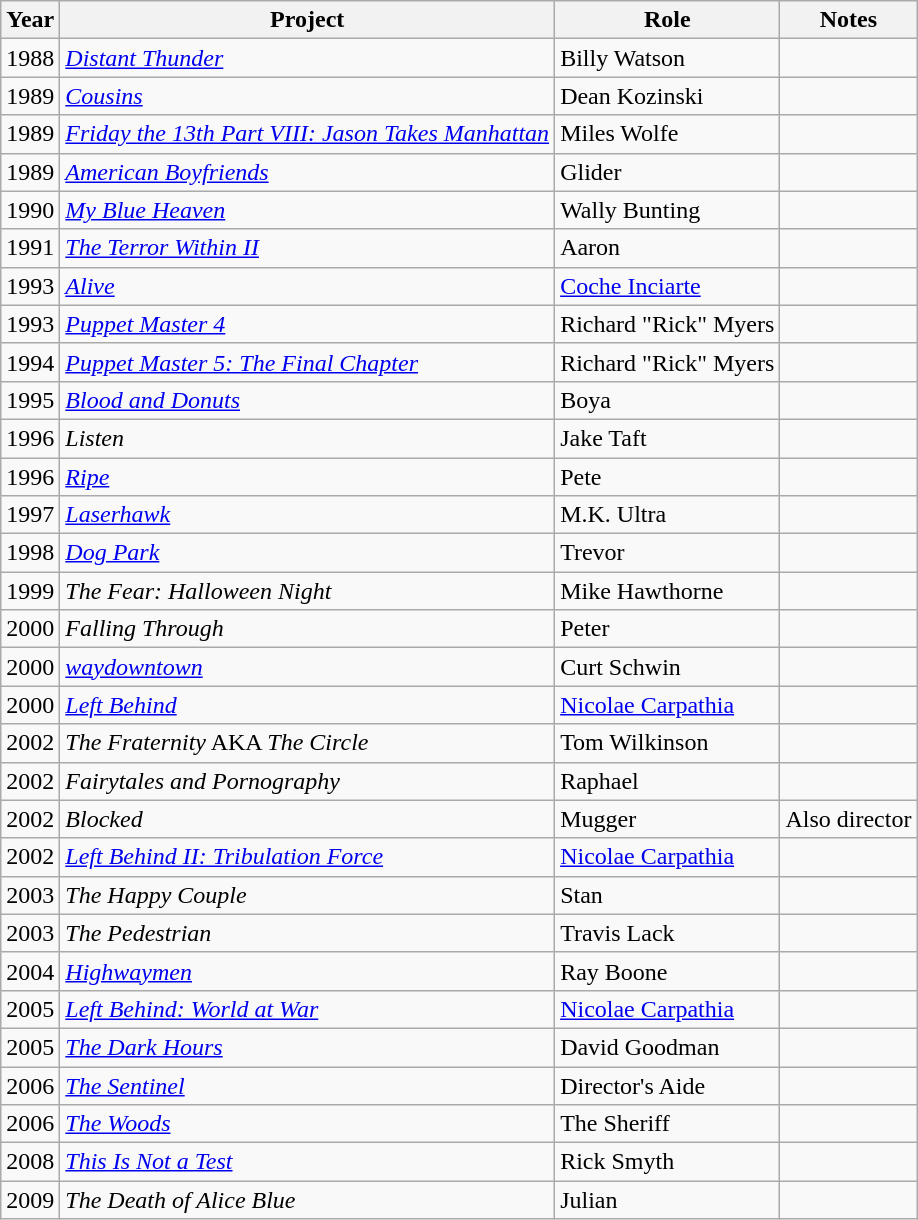<table class="wikitable sortable">
<tr>
<th>Year</th>
<th>Project</th>
<th>Role</th>
<th class="unsortable">Notes</th>
</tr>
<tr>
<td>1988</td>
<td><a href='#'><em>Distant Thunder</em></a></td>
<td>Billy Watson</td>
<td></td>
</tr>
<tr>
<td>1989</td>
<td><em><a href='#'>Cousins</a></em></td>
<td>Dean Kozinski</td>
<td></td>
</tr>
<tr>
<td>1989</td>
<td><em><a href='#'>Friday the 13th Part VIII: Jason Takes Manhattan</a></em></td>
<td>Miles Wolfe</td>
<td></td>
</tr>
<tr>
<td>1989</td>
<td><em><a href='#'>American Boyfriends</a></em></td>
<td>Glider</td>
<td></td>
</tr>
<tr>
<td>1990</td>
<td><em><a href='#'>My Blue Heaven</a></em></td>
<td>Wally Bunting</td>
<td></td>
</tr>
<tr>
<td>1991</td>
<td><em><a href='#'>The Terror Within II</a></em></td>
<td>Aaron</td>
<td></td>
</tr>
<tr>
<td>1993</td>
<td><a href='#'><em>Alive</em></a></td>
<td><a href='#'>Coche Inciarte</a></td>
<td></td>
</tr>
<tr>
<td>1993</td>
<td><em><a href='#'>Puppet Master 4</a></em></td>
<td>Richard "Rick" Myers</td>
<td></td>
</tr>
<tr>
<td>1994</td>
<td><em><a href='#'>Puppet Master 5: The Final Chapter</a></em></td>
<td>Richard "Rick" Myers</td>
<td></td>
</tr>
<tr>
<td>1995</td>
<td><em><a href='#'>Blood and Donuts</a></em></td>
<td>Boya</td>
<td></td>
</tr>
<tr>
<td>1996</td>
<td><em>Listen</em></td>
<td>Jake Taft</td>
<td></td>
</tr>
<tr>
<td>1996</td>
<td><em><a href='#'>Ripe</a></em></td>
<td>Pete</td>
<td></td>
</tr>
<tr>
<td>1997</td>
<td><em><a href='#'>Laserhawk</a></em></td>
<td>M.K. Ultra</td>
<td></td>
</tr>
<tr>
<td>1998</td>
<td><a href='#'><em>Dog Park</em></a></td>
<td>Trevor</td>
<td></td>
</tr>
<tr>
<td>1999</td>
<td data-sort-value="Fear: Halloween Night, The"><em>The Fear: Halloween Night</em></td>
<td>Mike Hawthorne</td>
<td></td>
</tr>
<tr>
<td>2000</td>
<td><em>Falling Through</em></td>
<td>Peter</td>
<td></td>
</tr>
<tr>
<td>2000</td>
<td><em><a href='#'>waydowntown</a></em></td>
<td>Curt Schwin</td>
<td></td>
</tr>
<tr>
<td>2000</td>
<td><em><a href='#'>Left Behind</a></em></td>
<td><a href='#'>Nicolae Carpathia</a></td>
<td></td>
</tr>
<tr>
<td>2002</td>
<td data-sort-value="Fraternity, The"><em>The Fraternity</em> AKA <em>The Circle</em></td>
<td>Tom Wilkinson</td>
<td></td>
</tr>
<tr>
<td>2002</td>
<td><em>Fairytales and Pornography</em></td>
<td>Raphael</td>
<td></td>
</tr>
<tr>
<td>2002</td>
<td><em>Blocked</em></td>
<td>Mugger</td>
<td>Also director</td>
</tr>
<tr>
<td>2002</td>
<td><em><a href='#'>Left Behind II: Tribulation Force</a></em></td>
<td><a href='#'>Nicolae Carpathia</a></td>
<td></td>
</tr>
<tr>
<td>2003</td>
<td data-sort-value="Happy Couple, The"><em>The Happy Couple</em></td>
<td>Stan</td>
<td></td>
</tr>
<tr>
<td>2003</td>
<td data-sort-value="Pedestrian, The"><em>The Pedestrian</em></td>
<td>Travis Lack</td>
<td></td>
</tr>
<tr>
<td>2004</td>
<td><a href='#'><em>Highwaymen</em></a></td>
<td>Ray Boone</td>
<td></td>
</tr>
<tr>
<td>2005</td>
<td><em><a href='#'>Left Behind: World at War</a></em></td>
<td><a href='#'>Nicolae Carpathia</a></td>
<td></td>
</tr>
<tr>
<td>2005</td>
<td data-sort-value="Dark Hours, The"><em><a href='#'>The Dark Hours</a></em></td>
<td>David Goodman</td>
<td></td>
</tr>
<tr>
<td>2006</td>
<td data-sort-value="Sentinel, The"><a href='#'><em>The Sentinel</em></a></td>
<td>Director's Aide</td>
<td></td>
</tr>
<tr>
<td>2006</td>
<td data-sort-value="Woods, The"><a href='#'><em>The Woods</em></a></td>
<td>The Sheriff</td>
<td></td>
</tr>
<tr>
<td>2008</td>
<td><em><a href='#'>This Is Not a Test</a></em></td>
<td>Rick Smyth</td>
<td></td>
</tr>
<tr>
<td>2009</td>
<td data-sort-value="Death of Alice Blue, The"><em>The Death of Alice Blue</em></td>
<td>Julian</td>
<td></td>
</tr>
</table>
